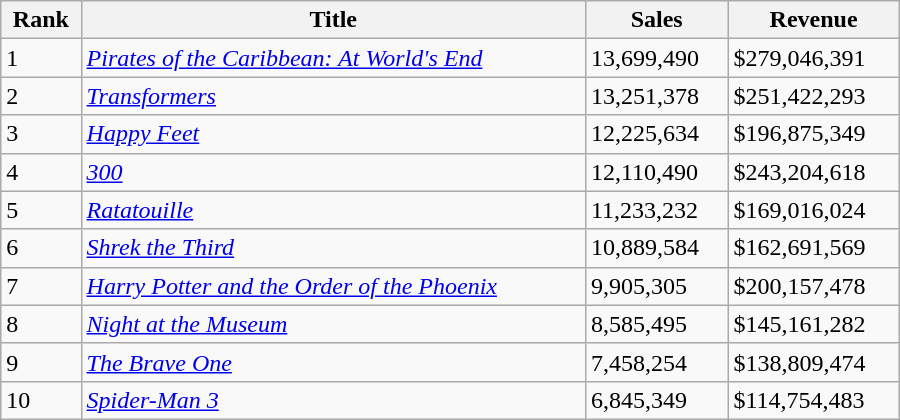<table class="wikitable sortable" width="600">
<tr>
<th>Rank</th>
<th>Title</th>
<th>Sales</th>
<th>Revenue</th>
</tr>
<tr>
<td>1</td>
<td><em><a href='#'>Pirates of the Caribbean: At World's End</a></em></td>
<td>13,699,490</td>
<td>$279,046,391</td>
</tr>
<tr>
<td>2</td>
<td><em><a href='#'>Transformers</a></em></td>
<td>13,251,378</td>
<td>$251,422,293</td>
</tr>
<tr>
<td>3</td>
<td><em><a href='#'>Happy Feet</a></em></td>
<td>12,225,634</td>
<td>$196,875,349</td>
</tr>
<tr>
<td>4</td>
<td><em><a href='#'>300</a></em></td>
<td>12,110,490</td>
<td>$243,204,618</td>
</tr>
<tr>
<td>5</td>
<td><em><a href='#'>Ratatouille</a></em></td>
<td>11,233,232</td>
<td>$169,016,024</td>
</tr>
<tr>
<td>6</td>
<td><em><a href='#'>Shrek the Third</a></em></td>
<td>10,889,584</td>
<td>$162,691,569</td>
</tr>
<tr>
<td>7</td>
<td><em><a href='#'>Harry Potter and the Order of the Phoenix</a></em></td>
<td>9,905,305</td>
<td>$200,157,478</td>
</tr>
<tr>
<td>8</td>
<td><em><a href='#'>Night at the Museum</a></em></td>
<td>8,585,495</td>
<td>$145,161,282</td>
</tr>
<tr>
<td>9</td>
<td><em><a href='#'>The Brave One</a></em></td>
<td>7,458,254</td>
<td>$138,809,474</td>
</tr>
<tr>
<td>10</td>
<td><em><a href='#'>Spider-Man 3</a></em></td>
<td>6,845,349</td>
<td>$114,754,483</td>
</tr>
</table>
